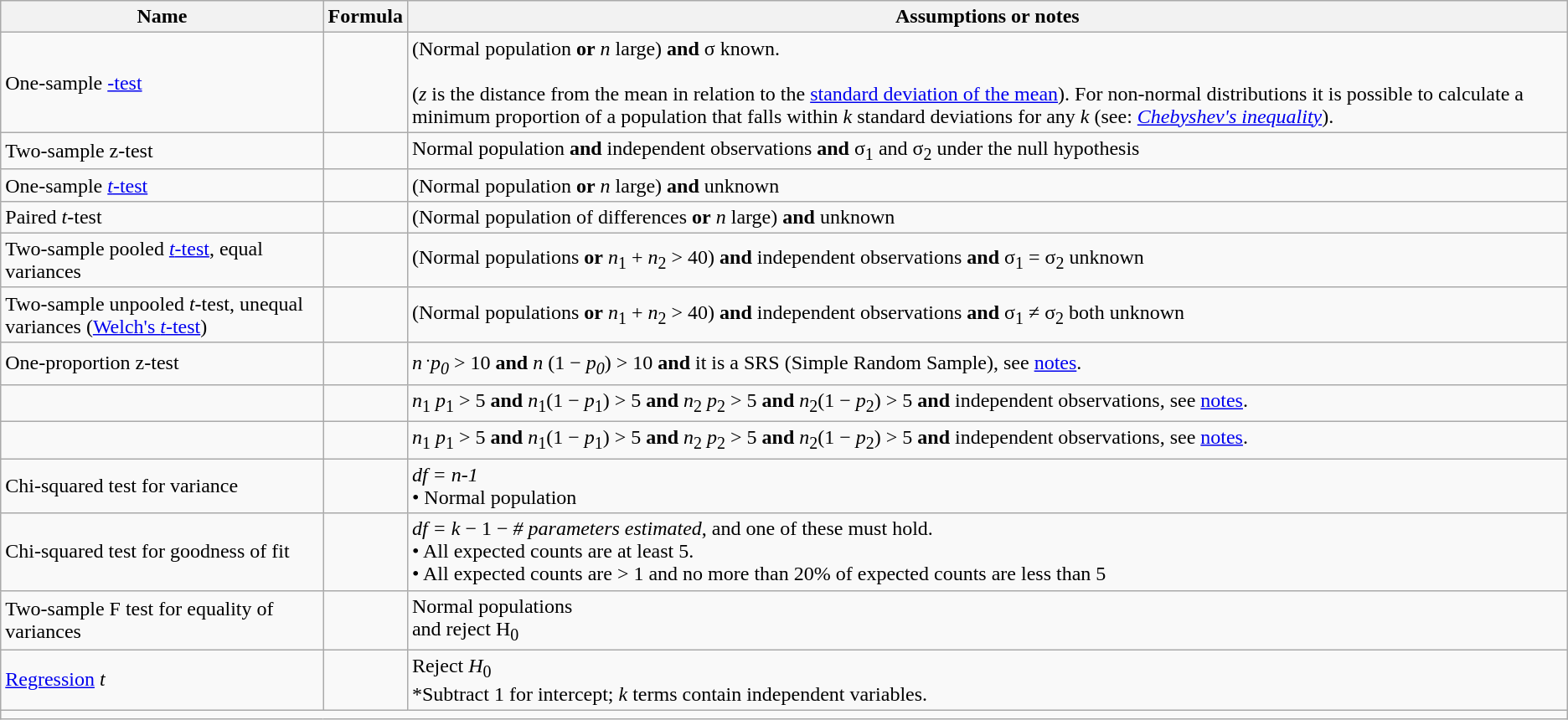<table class="wikitable">
<tr>
<th>Name</th>
<th>Formula</th>
<th>Assumptions or notes</th>
</tr>
<tr>
<td>One-sample <a href='#'> -test</a></td>
<td align=center></td>
<td>(Normal population <strong>or</strong> <em>n</em> large) <strong>and</strong> σ known. <br><br>(<em>z</em> is the distance from the mean in relation to the <a href='#'>standard deviation of the mean</a>). For non-normal distributions it is possible to calculate a minimum proportion of a population that falls within <em>k</em> standard deviations for any <em>k</em> (see: <em><a href='#'>Chebyshev's inequality</a></em>).</td>
</tr>
<tr>
<td>Two-sample z-test</td>
<td align=center></td>
<td>Normal population <strong>and</strong> independent observations <strong>and</strong> σ<sub>1</sub> and σ<sub>2</sub> under the null hypothesis</td>
</tr>
<tr>
<td>One-sample <a href='#'><em>t</em>-test</a></td>
<td align=center> <br></td>
<td>(Normal population <strong>or</strong> <em>n</em> large) <strong>and</strong> unknown</td>
</tr>
<tr>
<td>Paired <em>t</em>-test</td>
<td align="center"><br></td>
<td>(Normal population of differences <strong>or</strong> <em>n</em> large) <strong>and</strong> unknown</td>
</tr>
<tr>
<td>Two-sample pooled <a href='#'><em>t</em>-test</a>, equal variances</td>
<td align="center"><br><br></td>
<td>(Normal populations <strong>or</strong> <em>n</em><sub>1</sub> + <em>n</em><sub>2</sub> > 40) <strong>and</strong> independent observations <strong>and</strong> σ<sub>1</sub> = σ<sub>2</sub> unknown</td>
</tr>
<tr>
<td>Two-sample unpooled <em>t</em>-test, unequal variances (<a href='#'>Welch's <em>t</em>-test</a>)</td>
<td align="center"><br><br></td>
<td>(Normal populations <strong>or</strong> <em>n</em><sub>1</sub> + <em>n</em><sub>2</sub> > 40) <strong>and</strong> independent observations <strong>and</strong> σ<sub>1</sub> ≠ σ<sub>2</sub> both unknown</td>
</tr>
<tr>
<td>One-proportion z-test</td>
<td align="center"></td>
<td><em>n<sup> .</sup>p<sub>0</sub></em> > 10 <strong>and</strong> <em>n</em> (1 − <em>p<sub>0</sub></em>) > 10 <strong>and</strong> it is a SRS (Simple Random Sample), see <a href='#'>notes</a>.</td>
</tr>
<tr>
<td></td>
<td align="center"><br></td>
<td><em>n</em><sub>1</sub> <em>p</em><sub>1</sub> > 5 <strong>and</strong> <em>n</em><sub>1</sub>(1 − <em>p</em><sub>1</sub>) > 5 <strong>and</strong> <em>n</em><sub>2</sub> <em>p</em><sub>2</sub> > 5 <strong>and</strong> <em>n</em><sub>2</sub>(1 − <em>p</em><sub>2</sub>) > 5 <strong>and</strong> independent observations, see <a href='#'>notes</a>.</td>
</tr>
<tr>
<td></td>
<td align="center"></td>
<td><em>n</em><sub>1</sub> <em>p</em><sub>1</sub> > 5 <strong>and</strong> <em>n</em><sub>1</sub>(1 − <em>p</em><sub>1</sub>) > 5 <strong>and</strong> <em>n</em><sub>2</sub> <em>p</em><sub>2</sub> > 5 <strong>and</strong> <em>n</em><sub>2</sub>(1 − <em>p</em><sub>2</sub>) > 5 <strong>and</strong> independent observations, see <a href='#'>notes</a>.</td>
</tr>
<tr>
<td>Chi-squared test for variance</td>
<td align="center"></td>
<td><em>df = n-1</em><br>• Normal population</td>
</tr>
<tr>
<td>Chi-squared test for goodness of fit</td>
<td align="center"></td>
<td><em>df = k</em> − 1 − <em># parameters estimated</em>, and one of these must hold.<br>• All expected counts are at least 5.<br>• All expected counts are > 1 and no more than 20% of expected counts are less than 5</td>
</tr>
<tr>
<td>Two-sample F test for equality of variances</td>
<td align="center"></td>
<td>Normal populations<br> and reject H<sub>0</sub></td>
</tr>
<tr>
<td><a href='#'>Regression</a> <em>t</em></td>
<td align="center"></td>
<td>Reject <em>H</em><sub>0</sub><br>*Subtract 1 for intercept; <em>k</em> terms contain independent variables.</td>
</tr>
<tr>
<td colspan="3"></td>
</tr>
</table>
